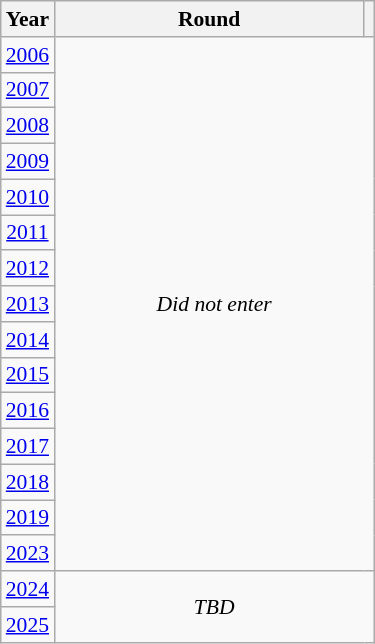<table class="wikitable" style="text-align: center; font-size:90%">
<tr>
<th>Year</th>
<th style="width:200px">Round</th>
<th></th>
</tr>
<tr>
<td><a href='#'>2006</a></td>
<td colspan="2" rowspan="15"><em>Did not enter</em></td>
</tr>
<tr>
<td><a href='#'>2007</a></td>
</tr>
<tr>
<td><a href='#'>2008</a></td>
</tr>
<tr>
<td><a href='#'>2009</a></td>
</tr>
<tr>
<td><a href='#'>2010</a></td>
</tr>
<tr>
<td><a href='#'>2011</a></td>
</tr>
<tr>
<td><a href='#'>2012</a></td>
</tr>
<tr>
<td><a href='#'>2013</a></td>
</tr>
<tr>
<td><a href='#'>2014</a></td>
</tr>
<tr>
<td><a href='#'>2015</a></td>
</tr>
<tr>
<td><a href='#'>2016</a></td>
</tr>
<tr>
<td><a href='#'>2017</a></td>
</tr>
<tr>
<td><a href='#'>2018</a></td>
</tr>
<tr>
<td><a href='#'>2019</a></td>
</tr>
<tr>
<td><a href='#'>2023</a></td>
</tr>
<tr>
<td><a href='#'>2024</a></td>
<td colspan="2" rowspan="2"><em>TBD</em></td>
</tr>
<tr>
<td><a href='#'>2025</a></td>
</tr>
</table>
